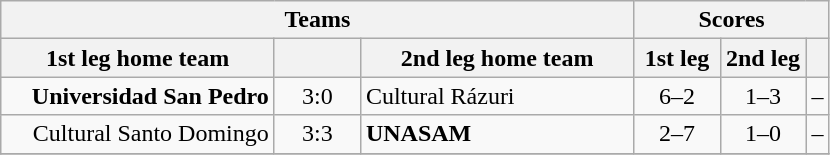<table class="wikitable" style="text-align: center;">
<tr>
<th colspan=3>Teams</th>
<th colspan=3>Scores</th>
</tr>
<tr>
<th width="175">1st leg home team</th>
<th width="50"></th>
<th width="175">2nd leg home team</th>
<th width="50">1st leg</th>
<th width="50">2nd leg</th>
<th></th>
</tr>
<tr>
<td align=right><strong>Universidad San Pedro</strong></td>
<td>3:0</td>
<td align=left>Cultural Rázuri</td>
<td>6–2</td>
<td>1–3</td>
<td>–</td>
</tr>
<tr>
<td align=right>Cultural Santo Domingo</td>
<td>3:3</td>
<td align=left><strong>UNASAM</strong></td>
<td>2–7</td>
<td>1–0</td>
<td>–</td>
</tr>
<tr>
</tr>
</table>
